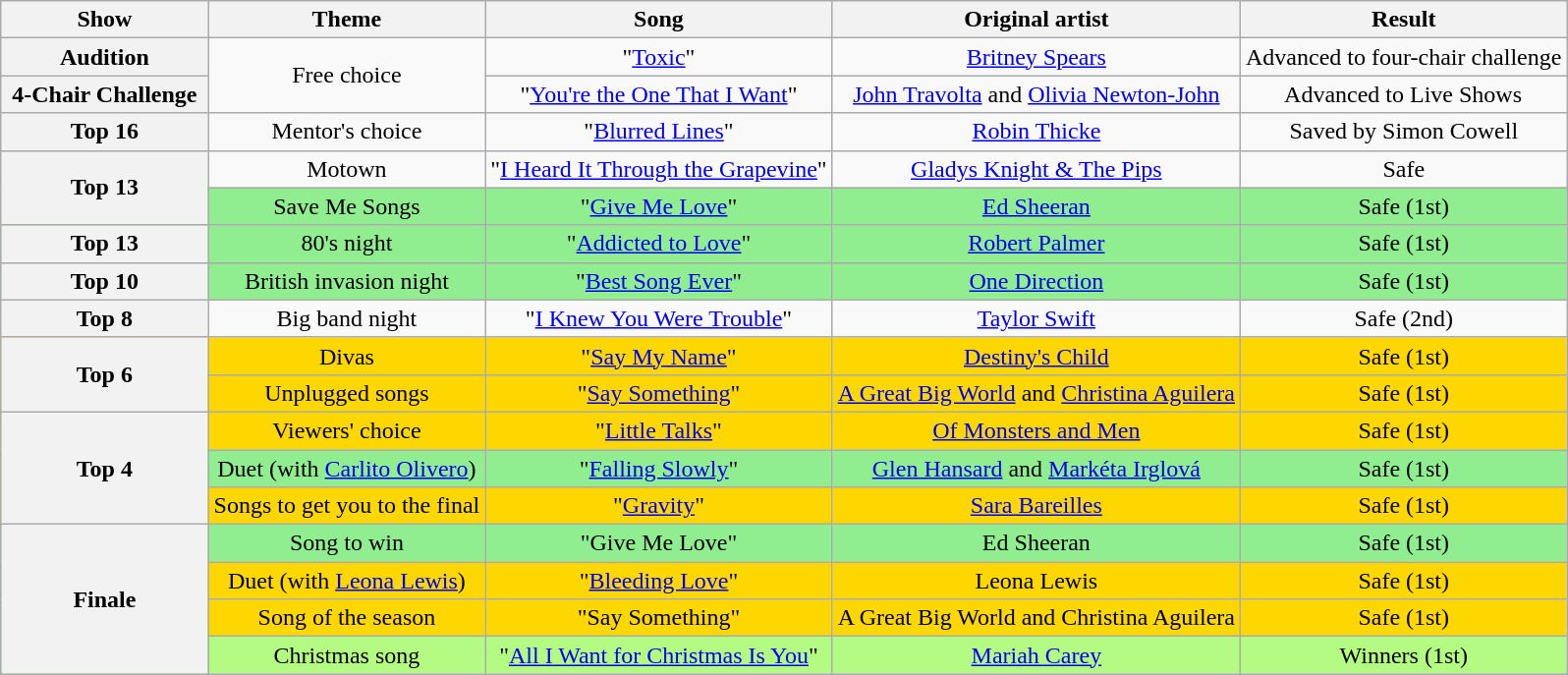<table class="wikitable collapsible collapsed" style="text-align:center;">
<tr>
<th scope="col">Show</th>
<th scope="col">Theme</th>
<th scope="col">Song</th>
<th scope="col">Original artist</th>
<th scope="col">Result</th>
</tr>
<tr>
<th scope="row">Audition</th>
<td rowspan="2">Free choice</td>
<td>"<a href='#'>Toxic</a>"</td>
<td><a href='#'>Britney Spears</a></td>
<td>Advanced to four-chair challenge</td>
</tr>
<tr>
<th scope="row"> 4-Chair Challenge </th>
<td>"<a href='#'>You're the One That I Want</a>"</td>
<td> <a href='#'>John Travolta</a> and <a href='#'>Olivia Newton-John</a> </td>
<td> Advanced to Live Shows </td>
</tr>
<tr>
<th scope="row">Top 16</th>
<td>Mentor's choice</td>
<td>"<a href='#'>Blurred Lines</a>"</td>
<td><a href='#'>Robin Thicke</a></td>
<td>Saved by Simon Cowell</td>
</tr>
<tr>
<th scope="row" rowspan="2">Top 13</th>
<td>Motown</td>
<td>"<a href='#'>I Heard It Through the Grapevine</a>"</td>
<td><a href='#'>Gladys Knight & The Pips</a></td>
<td>Safe</td>
</tr>
<tr style="background:lightgreen;">
<td>Save Me Songs</td>
<td>"<a href='#'>Give Me Love</a>"</td>
<td><a href='#'>Ed Sheeran</a></td>
<td>Safe (1st)</td>
</tr>
<tr style="background:lightgreen;">
<th scope="row">Top 13</th>
<td>80's night</td>
<td>"<a href='#'>Addicted to Love</a>"</td>
<td><a href='#'>Robert Palmer</a></td>
<td>Safe (1st)</td>
</tr>
<tr style="background:lightgreen;">
<th scope="row">Top 10</th>
<td>British invasion night</td>
<td>"<a href='#'>Best Song Ever</a>"</td>
<td><a href='#'>One Direction</a></td>
<td>Safe (1st)</td>
</tr>
<tr>
<th scope="row">Top 8</th>
<td>Big band night</td>
<td>"<a href='#'>I Knew You Were Trouble</a>"</td>
<td><a href='#'>Taylor Swift</a></td>
<td>Safe (2nd)</td>
</tr>
<tr style="background:gold; background-color:gold;">
<th scope="row" rowspan="2">Top 6</th>
<td>Divas</td>
<td>"<a href='#'>Say My Name</a>"</td>
<td><a href='#'>Destiny's Child</a></td>
<td>Safe (1st)</td>
</tr>
<tr style="background:gold; background-color:gold;">
<td>Unplugged songs</td>
<td>"<a href='#'>Say Something</a>"</td>
<td><a href='#'>A Great Big World</a> and <a href='#'>Christina Aguilera</a></td>
<td>Safe (1st)</td>
</tr>
<tr style="background:gold;">
<th scope="row" rowspan="3">Top 4</th>
<td>Viewers' choice</td>
<td>"<a href='#'>Little Talks</a>"</td>
<td><a href='#'>Of Monsters and Men</a></td>
<td>Safe (1st)</td>
</tr>
<tr style="background:lightgreen;">
<td>Duet (with <a href='#'>Carlito Olivero</a>)</td>
<td>"<a href='#'>Falling Slowly</a>"</td>
<td><a href='#'>Glen Hansard</a> and <a href='#'>Markéta Irglová</a></td>
<td>Safe (1st)</td>
</tr>
<tr style="background:gold; background-color:gold;">
<td>Songs to get you to the final</td>
<td>"<a href='#'>Gravity</a>"</td>
<td><a href='#'>Sara Bareilles</a></td>
<td>Safe (1st)</td>
</tr>
<tr style="background:gold; background-color:lightgreen;">
<th scope="row" rowspan="4">Finale</th>
<td>Song to win</td>
<td>"Give Me Love"</td>
<td>Ed Sheeran</td>
<td>Safe (1st)</td>
</tr>
<tr style="background:gold;">
<td>Duet (with <a href='#'>Leona Lewis</a>)</td>
<td>"<a href='#'>Bleeding Love</a>"</td>
<td>Leona Lewis</td>
<td>Safe (1st)</td>
</tr>
<tr style="background:gold;">
<td>Song of the season</td>
<td>"Say Something"</td>
<td>A Great Big World and Christina Aguilera</td>
<td>Safe (1st)</td>
</tr>
<tr style="background:#B4FB84;">
<td>Christmas song</td>
<td>"<a href='#'>All I Want for Christmas Is You</a>"</td>
<td><a href='#'>Mariah Carey</a></td>
<td rowspan=2>Winners (1st)</td>
</tr>
</table>
